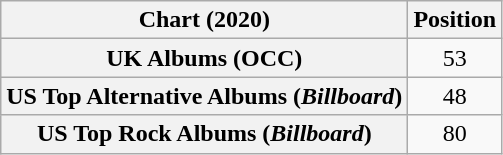<table class="wikitable sortable plainrowheaders" style="text-align:center">
<tr>
<th scope="col">Chart (2020)</th>
<th scope="col">Position</th>
</tr>
<tr>
<th scope="row">UK Albums (OCC)</th>
<td>53</td>
</tr>
<tr>
<th scope="row">US Top Alternative Albums (<em>Billboard</em>)</th>
<td>48</td>
</tr>
<tr>
<th scope="row">US Top Rock Albums (<em>Billboard</em>)</th>
<td>80</td>
</tr>
</table>
